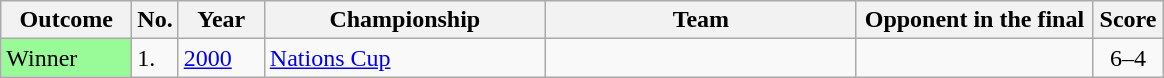<table class="sortable wikitable plainrowheaders">
<tr>
<th width="80">Outcome</th>
<th width="20">No.</th>
<th width="50">Year</th>
<th width="180">Championship</th>
<th width="200">Team</th>
<th width="150">Opponent in the final</th>
<th width="40">Score</th>
</tr>
<tr>
<td style="background:#98FB98">Winner</td>
<td>1.</td>
<td><a href='#'>2000</a></td>
<td><a href='#'>Nations Cup</a></td>
<td></td>
<td></td>
<td align="center">6–4</td>
</tr>
</table>
